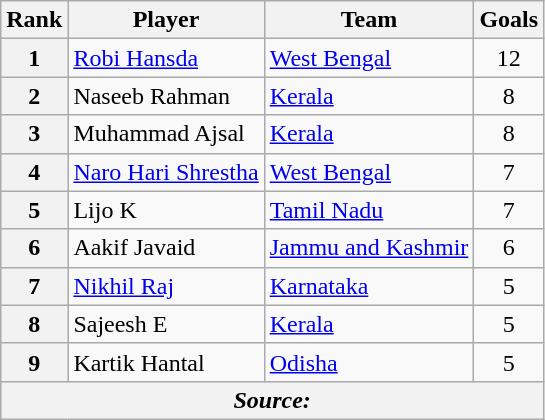<table class="wikitable">
<tr>
<th>Rank</th>
<th>Player</th>
<th>Team</th>
<th>Goals</th>
</tr>
<tr>
<th>1</th>
<td><a href='#'>Robi Hansda</a></td>
<td><a href='#'>West Bengal</a></td>
<td align="center">12</td>
</tr>
<tr>
<th>2</th>
<td>Naseeb Rahman</td>
<td><a href='#'>Kerala</a></td>
<td align="center">8</td>
</tr>
<tr>
<th>3</th>
<td>Muhammad Ajsal</td>
<td><a href='#'>Kerala</a></td>
<td align="center">8</td>
</tr>
<tr>
<th>4</th>
<td><a href='#'>Naro Hari Shrestha</a></td>
<td><a href='#'>West Bengal</a></td>
<td align="center">7</td>
</tr>
<tr>
<th>5</th>
<td>Lijo K</td>
<td><a href='#'>Tamil Nadu</a></td>
<td align="center">7</td>
</tr>
<tr>
<th>6</th>
<td>Aakif Javaid</td>
<td><a href='#'>Jammu and Kashmir</a></td>
<td align="center">6</td>
</tr>
<tr>
<th>7</th>
<td><a href='#'>Nikhil Raj</a></td>
<td><a href='#'>Karnataka</a></td>
<td align="center">5</td>
</tr>
<tr>
<th>8</th>
<td>Sajeesh E</td>
<td><a href='#'>Kerala</a></td>
<td align="center">5</td>
</tr>
<tr>
<th>9</th>
<td>Kartik Hantal</td>
<td><a href='#'>Odisha</a></td>
<td align="center">5</td>
</tr>
<tr>
<th colspan="4" align="center"><em>Source: </em></th>
</tr>
</table>
